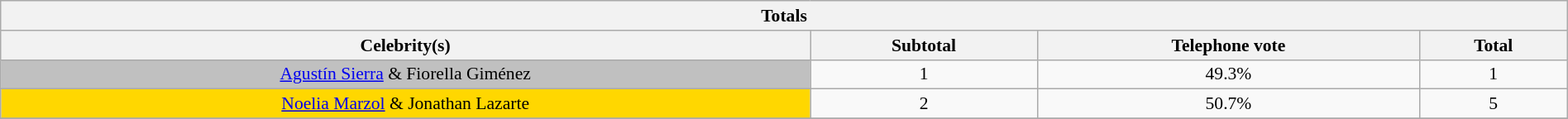<table class="wikitable collapsible collapsed" style="font-size:90%; text-align: center; width: 100%">
<tr>
<th colspan="11" style="with: 95%" align=center>Totals</th>
</tr>
<tr>
<th>Celebrity(s)</th>
<th>Subtotal</th>
<th>Telephone vote</th>
<th>Total</th>
</tr>
<tr>
<td bgcolor="silver"><a href='#'>Agustín Sierra</a> & Fiorella Giménez</td>
<td>1</td>
<td>49.3%</td>
<td>1</td>
</tr>
<tr>
<td bgcolor="gold"><a href='#'>Noelia Marzol</a> & Jonathan Lazarte</td>
<td>2</td>
<td>50.7%</td>
<td>5</td>
</tr>
<tr>
</tr>
</table>
